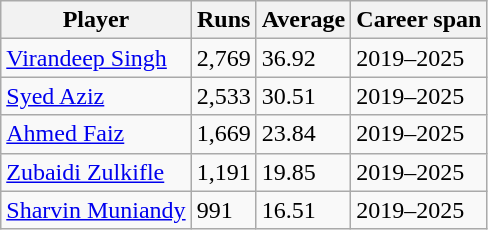<table class="wikitable">
<tr>
<th>Player</th>
<th>Runs</th>
<th>Average</th>
<th>Career span</th>
</tr>
<tr>
<td><a href='#'>Virandeep Singh</a></td>
<td>2,769</td>
<td>36.92</td>
<td>2019–2025</td>
</tr>
<tr>
<td><a href='#'>Syed Aziz</a></td>
<td>2,533</td>
<td>30.51</td>
<td>2019–2025</td>
</tr>
<tr>
<td><a href='#'>Ahmed Faiz</a></td>
<td>1,669</td>
<td>23.84</td>
<td>2019–2025</td>
</tr>
<tr>
<td><a href='#'>Zubaidi Zulkifle</a></td>
<td>1,191</td>
<td>19.85</td>
<td>2019–2025</td>
</tr>
<tr>
<td><a href='#'>Sharvin Muniandy</a></td>
<td>991</td>
<td>16.51</td>
<td>2019–2025</td>
</tr>
</table>
